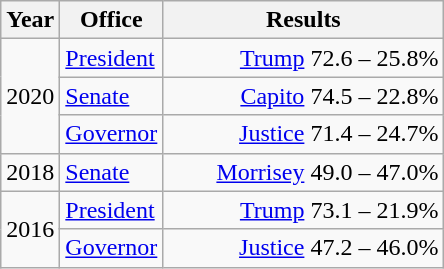<table class="wikitable">
<tr>
<th width="30">Year</th>
<th width="60">Office</th>
<th width="180">Results</th>
</tr>
<tr>
<td rowspan="3">2020</td>
<td><a href='#'>President</a></td>
<td align="right" ><a href='#'>Trump</a> 72.6 – 25.8%</td>
</tr>
<tr>
<td><a href='#'>Senate</a></td>
<td align="right" ><a href='#'>Capito</a> 74.5 – 22.8%</td>
</tr>
<tr>
<td><a href='#'>Governor</a></td>
<td align="right" ><a href='#'>Justice</a> 71.4 – 24.7%</td>
</tr>
<tr>
<td>2018</td>
<td><a href='#'>Senate</a></td>
<td align="right" ><a href='#'>Morrisey</a> 49.0 – 47.0%</td>
</tr>
<tr>
<td rowspan="2">2016</td>
<td><a href='#'>President</a></td>
<td align="right" ><a href='#'>Trump</a> 73.1 – 21.9%</td>
</tr>
<tr>
<td><a href='#'>Governor</a></td>
<td align="right" ><a href='#'>Justice</a> 47.2 – 46.0%</td>
</tr>
</table>
